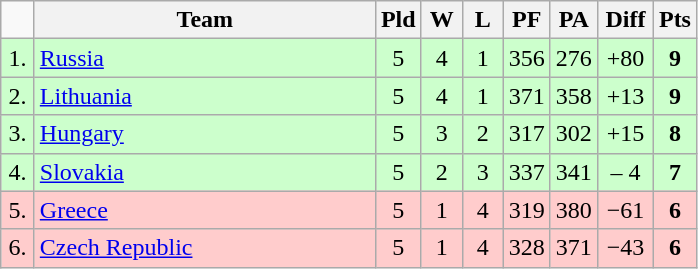<table class=wikitable style="text-align:center">
<tr>
<td width=15></td>
<th width=220>Team</th>
<th width=20>Pld</th>
<th width=20>W</th>
<th width=20>L</th>
<th width=20>PF</th>
<th width=20>PA</th>
<th width=30>Diff</th>
<th width=20>Pts</th>
</tr>
<tr bgcolor=#ccffcc>
<td>1.</td>
<td align=left> <a href='#'>Russia</a></td>
<td>5</td>
<td>4</td>
<td>1</td>
<td>356</td>
<td>276</td>
<td>+80</td>
<td><strong>9</strong></td>
</tr>
<tr bgcolor=#ccffcc>
<td>2.</td>
<td align=left> <a href='#'>Lithuania</a></td>
<td>5</td>
<td>4</td>
<td>1</td>
<td>371</td>
<td>358</td>
<td>+13</td>
<td><strong>9</strong></td>
</tr>
<tr bgcolor=#ccffcc>
<td>3.</td>
<td align=left> <a href='#'>Hungary</a></td>
<td>5</td>
<td>3</td>
<td>2</td>
<td>317</td>
<td>302</td>
<td>+15</td>
<td><strong>8</strong></td>
</tr>
<tr bgcolor=#ccffcc>
<td>4.</td>
<td align=left> <a href='#'>Slovakia</a></td>
<td>5</td>
<td>2</td>
<td>3</td>
<td>337</td>
<td>341</td>
<td>– 4</td>
<td><strong>7</strong></td>
</tr>
<tr bgcolor=#ffcccc>
<td>5.</td>
<td align=left> <a href='#'>Greece</a></td>
<td>5</td>
<td>1</td>
<td>4</td>
<td>319</td>
<td>380</td>
<td>−61</td>
<td><strong>6</strong></td>
</tr>
<tr bgcolor=#ffcccc>
<td>6.</td>
<td align=left> <a href='#'>Czech Republic</a></td>
<td>5</td>
<td>1</td>
<td>4</td>
<td>328</td>
<td>371</td>
<td>−43</td>
<td><strong>6</strong></td>
</tr>
</table>
